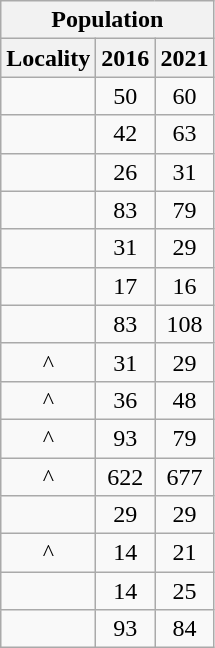<table class="wikitable" style="text-align:center;">
<tr>
<th colspan="3" style="text-align:center;  font-weight:bold">Population</th>
</tr>
<tr>
<th style="text-align:center; background:  font-weight:bold">Locality</th>
<th style="text-align:center; background:  font-weight:bold"><strong>2016</strong></th>
<th style="text-align:center; background:  font-weight:bold"><strong>2021</strong></th>
</tr>
<tr>
<td></td>
<td>50</td>
<td>60</td>
</tr>
<tr>
<td></td>
<td>42</td>
<td>63</td>
</tr>
<tr>
<td></td>
<td>26</td>
<td>31</td>
</tr>
<tr>
<td></td>
<td>83</td>
<td>79</td>
</tr>
<tr>
<td></td>
<td>31</td>
<td>29</td>
</tr>
<tr>
<td></td>
<td>17</td>
<td>16</td>
</tr>
<tr>
<td></td>
<td>83</td>
<td>108</td>
</tr>
<tr>
<td>^</td>
<td>31</td>
<td>29</td>
</tr>
<tr>
<td>^</td>
<td>36</td>
<td>48</td>
</tr>
<tr>
<td>^</td>
<td>93</td>
<td>79</td>
</tr>
<tr>
<td>^</td>
<td>622</td>
<td>677</td>
</tr>
<tr>
<td></td>
<td>29</td>
<td>29</td>
</tr>
<tr>
<td>^</td>
<td>14</td>
<td>21</td>
</tr>
<tr>
<td></td>
<td>14</td>
<td>25</td>
</tr>
<tr>
<td></td>
<td>93</td>
<td>84</td>
</tr>
</table>
